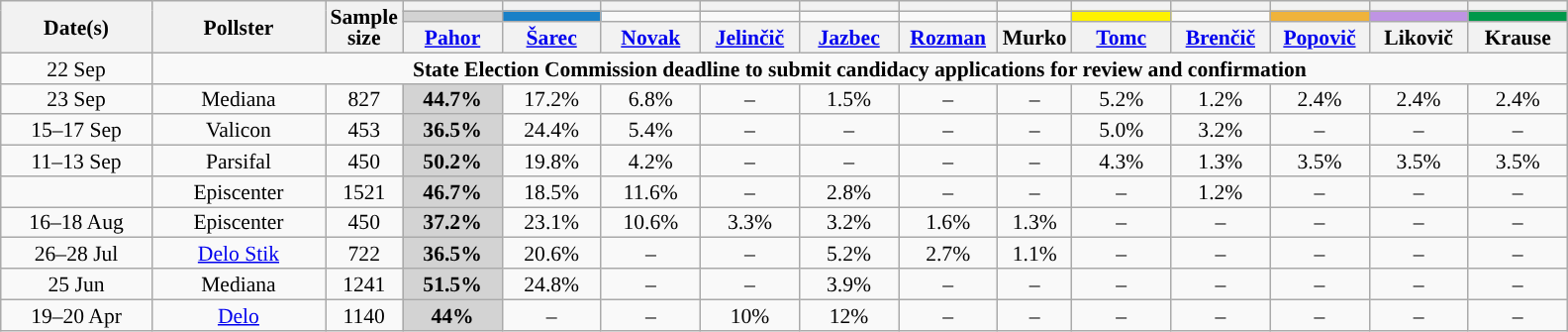<table class="wikitable" style="text-align:center; font-size:90%; line-height:14px;">
<tr>
<th rowspan="3" style="width:95px;">Date(s)</th>
<th rowspan="3" style="width:110px;">Pollster</th>
<th rowspan="3" style="width:35px;">Sample<br>size</th>
<th style="width:60px;"></th>
<th style="width:60px;"></th>
<th style="width:60px;"></th>
<th style="width:60px;"></th>
<th style="width:60px;"></th>
<th style="width:60px;"></th>
<th></th>
<th style="width:60px;"></th>
<th style="width:60px;"></th>
<th style="width:60px;"></th>
<th style="width:60px;"></th>
<th style="width:60px;"></th>
</tr>
<tr>
<td style="background:#D3D3D3;"></td>
<td style="background:#1980C7;"></td>
<td style="background:"></td>
<td></td>
<td></td>
<td></td>
<td></td>
<td style="background:#FEF200;"></td>
<td style="background:"></td>
<td style="background:#EFB33B;"></td>
<td style="background:#BF94E4;"></td>
<td style="background:#00984A;"></td>
</tr>
<tr>
<th><a href='#'>Pahor</a><br></th>
<th><a href='#'>Šarec</a><br></th>
<th><a href='#'>Novak</a><br></th>
<th><a href='#'>Jelinčič</a></th>
<th><a href='#'>Jazbec</a></th>
<th><a href='#'>Rozman</a></th>
<th>Murko</th>
<th><a href='#'>Tomc</a><br></th>
<th><a href='#'>Brenčič</a><br></th>
<th><a href='#'>Popovič</a><br></th>
<th>Likovič<br></th>
<th>Krause<br></th>
</tr>
<tr>
<td>22 Sep</td>
<td colspan="14"><strong>State Election Commission deadline to submit candidacy applications for review and confirmation</strong></td>
</tr>
<tr>
<td>23 Sep</td>
<td>Mediana</td>
<td>827</td>
<td style="background:#D3D3D3"><strong>44.7%</strong></td>
<td>17.2%</td>
<td>6.8%</td>
<td>–</td>
<td>1.5%</td>
<td>–</td>
<td>–</td>
<td>5.2%</td>
<td>1.2%</td>
<td>2.4%</td>
<td>2.4%</td>
<td>2.4%</td>
</tr>
<tr>
<td>15–17 Sep</td>
<td>Valicon</td>
<td>453</td>
<td style="background:#D3D3D3"><strong>36.5%</strong></td>
<td>24.4%</td>
<td>5.4%</td>
<td>–</td>
<td>–</td>
<td>–</td>
<td>–</td>
<td>5.0%</td>
<td>3.2%</td>
<td>–</td>
<td>–</td>
<td>–</td>
</tr>
<tr>
<td>11–13 Sep</td>
<td>Parsifal</td>
<td>450</td>
<td style="background:#D3D3D3"><strong>50.2%</strong></td>
<td>19.8%</td>
<td>4.2%</td>
<td>–</td>
<td>–</td>
<td>–</td>
<td>–</td>
<td>4.3%</td>
<td>1.3%</td>
<td>3.5%</td>
<td>3.5%</td>
<td>3.5%</td>
</tr>
<tr>
<td></td>
<td>Episcenter</td>
<td>1521</td>
<td style="background:#D3D3D3"><strong>46.7%</strong></td>
<td>18.5%</td>
<td>11.6%</td>
<td>–</td>
<td>2.8%</td>
<td>–</td>
<td>–</td>
<td>–</td>
<td>1.2%</td>
<td>–</td>
<td>–</td>
<td>–</td>
</tr>
<tr>
<td>16–18 Aug</td>
<td>Episcenter</td>
<td>450</td>
<td style="background:#D3D3D3"><strong>37.2%</strong></td>
<td>23.1%</td>
<td>10.6%</td>
<td>3.3%</td>
<td>3.2%</td>
<td>1.6%</td>
<td>1.3%</td>
<td>–</td>
<td>–</td>
<td>–</td>
<td>–</td>
<td>–</td>
</tr>
<tr>
<td>26–28 Jul</td>
<td><a href='#'>Delo Stik</a></td>
<td>722</td>
<td style="background:#D3D3D3"><strong>36.5%</strong></td>
<td>20.6%</td>
<td>–</td>
<td>–</td>
<td>5.2%</td>
<td>2.7%</td>
<td>1.1%</td>
<td>–</td>
<td>–</td>
<td>–</td>
<td>–</td>
<td>–</td>
</tr>
<tr>
<td>25 Jun</td>
<td>Mediana</td>
<td>1241</td>
<td style="background:#D3D3D3"><strong>51.5%</strong></td>
<td>24.8%</td>
<td>–</td>
<td>–</td>
<td>3.9%</td>
<td>–</td>
<td>–</td>
<td>–</td>
<td>–</td>
<td>–</td>
<td>–</td>
<td>–</td>
</tr>
<tr>
<td>19–20 Apr</td>
<td><a href='#'>Delo</a></td>
<td>1140</td>
<td style="background:#D3D3D3"><strong>44%</strong></td>
<td>–</td>
<td>–</td>
<td>10%</td>
<td>12%</td>
<td>–</td>
<td>–</td>
<td>–</td>
<td>–</td>
<td>–</td>
<td>–</td>
<td>–</td>
</tr>
</table>
